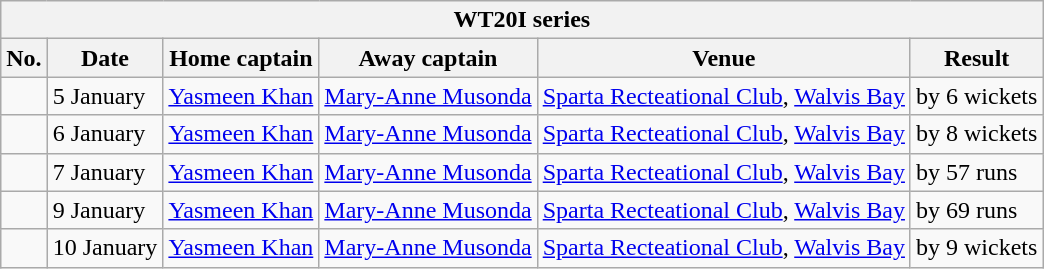<table class="wikitable">
<tr>
<th colspan="8">WT20I series</th>
</tr>
<tr>
<th>No.</th>
<th>Date</th>
<th>Home captain</th>
<th>Away captain</th>
<th>Venue</th>
<th>Result</th>
</tr>
<tr>
<td></td>
<td>5 January</td>
<td><a href='#'>Yasmeen Khan</a></td>
<td><a href='#'>Mary-Anne Musonda</a></td>
<td><a href='#'>Sparta Recteational Club</a>, <a href='#'>Walvis Bay</a></td>
<td> by 6 wickets</td>
</tr>
<tr>
<td></td>
<td>6 January</td>
<td><a href='#'>Yasmeen Khan</a></td>
<td><a href='#'>Mary-Anne Musonda</a></td>
<td><a href='#'>Sparta Recteational Club</a>, <a href='#'>Walvis Bay</a></td>
<td> by 8 wickets</td>
</tr>
<tr>
<td></td>
<td>7 January</td>
<td><a href='#'>Yasmeen Khan</a></td>
<td><a href='#'>Mary-Anne Musonda</a></td>
<td><a href='#'>Sparta Recteational Club</a>, <a href='#'>Walvis Bay</a></td>
<td> by 57 runs</td>
</tr>
<tr>
<td></td>
<td>9 January</td>
<td><a href='#'>Yasmeen Khan</a></td>
<td><a href='#'>Mary-Anne Musonda</a></td>
<td><a href='#'>Sparta Recteational Club</a>, <a href='#'>Walvis Bay</a></td>
<td> by 69 runs</td>
</tr>
<tr>
<td></td>
<td>10 January</td>
<td><a href='#'>Yasmeen Khan</a></td>
<td><a href='#'>Mary-Anne Musonda</a></td>
<td><a href='#'>Sparta Recteational Club</a>, <a href='#'>Walvis Bay</a></td>
<td> by 9 wickets</td>
</tr>
</table>
